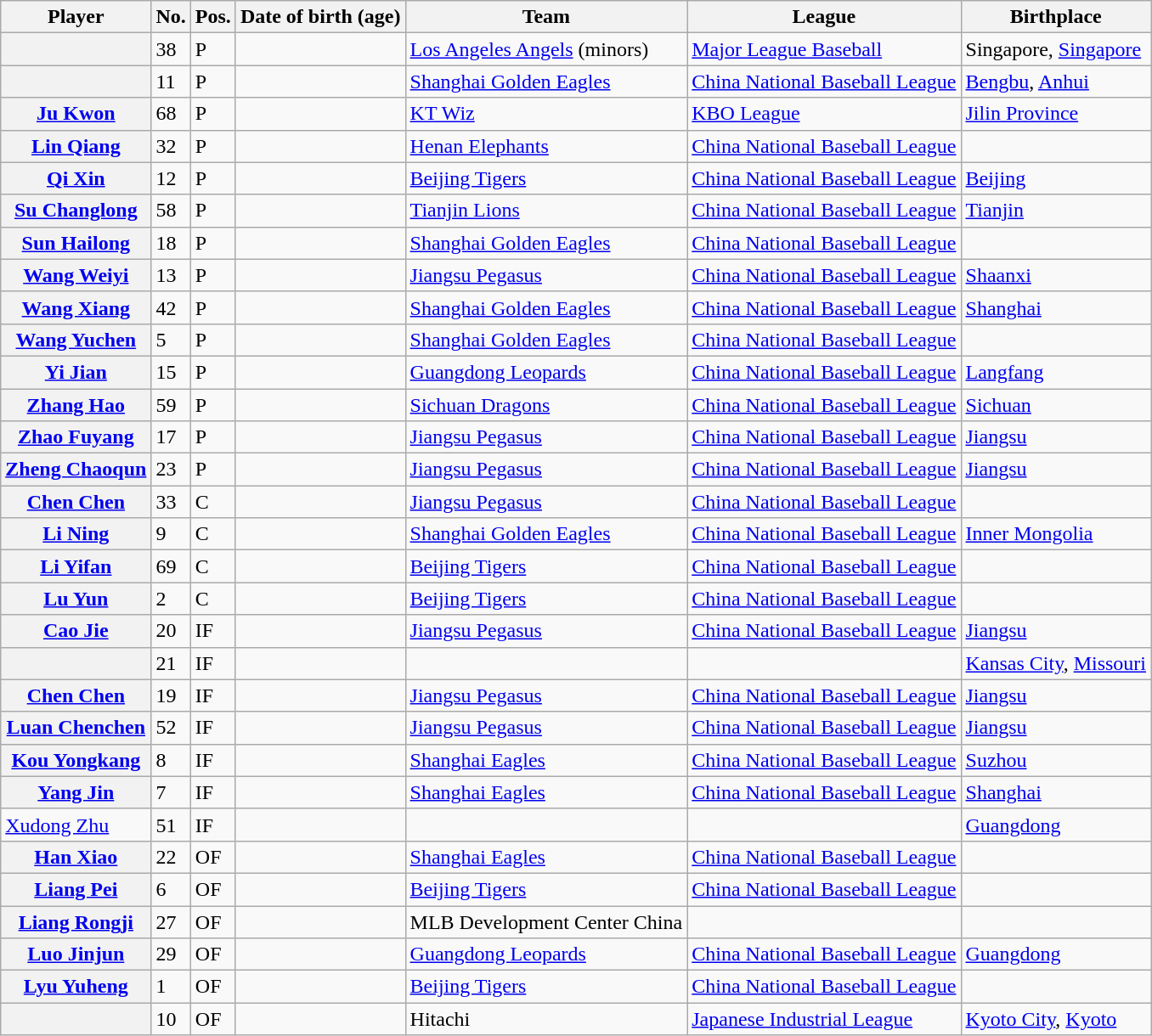<table class="wikitable sortable plainrowheaders" style="white-space:nowrap;">
<tr>
<th scope="col">Player</th>
<th scope="col">No.</th>
<th scope="col">Pos.</th>
<th scope="col">Date of birth (age)</th>
<th scope="col">Team</th>
<th scope="col">League</th>
<th scope="col">Birthplace</th>
</tr>
<tr>
<th scope="row"></th>
<td>38</td>
<td>P</td>
<td></td>
<td> <a href='#'>Los Angeles Angels</a> (minors)</td>
<td><a href='#'>Major League Baseball</a></td>
<td> Singapore, <a href='#'>Singapore</a></td>
</tr>
<tr>
<th scope="row"></th>
<td>11</td>
<td>P</td>
<td></td>
<td> <a href='#'>Shanghai Golden Eagles</a></td>
<td><a href='#'>China National Baseball League</a></td>
<td> <a href='#'>Bengbu</a>, <a href='#'>Anhui</a></td>
</tr>
<tr>
<th scope="row"><a href='#'>Ju Kwon</a></th>
<td>68</td>
<td>P</td>
<td></td>
<td> <a href='#'>KT Wiz</a></td>
<td><a href='#'>KBO League</a></td>
<td> <a href='#'>Jilin Province</a></td>
</tr>
<tr>
<th scope="row"><a href='#'>Lin Qiang</a></th>
<td>32</td>
<td>P</td>
<td></td>
<td> <a href='#'>Henan Elephants</a></td>
<td><a href='#'>China National Baseball League</a></td>
<td></td>
</tr>
<tr>
<th scope="row"><a href='#'>Qi Xin</a></th>
<td>12</td>
<td>P</td>
<td></td>
<td> <a href='#'>Beijing Tigers</a></td>
<td><a href='#'>China National Baseball League</a></td>
<td> <a href='#'>Beijing</a></td>
</tr>
<tr>
<th scope="row"><a href='#'>Su Changlong</a></th>
<td>58</td>
<td>P</td>
<td></td>
<td> <a href='#'>Tianjin Lions</a></td>
<td><a href='#'>China National Baseball League</a></td>
<td> <a href='#'>Tianjin</a></td>
</tr>
<tr>
<th scope="row"><a href='#'>Sun Hailong</a></th>
<td>18</td>
<td>P</td>
<td></td>
<td> <a href='#'>Shanghai Golden Eagles</a></td>
<td><a href='#'>China National Baseball League</a></td>
<td></td>
</tr>
<tr>
<th scope="row"><a href='#'>Wang Weiyi</a></th>
<td>13</td>
<td>P</td>
<td></td>
<td> <a href='#'>Jiangsu Pegasus</a></td>
<td><a href='#'>China National Baseball League</a></td>
<td> <a href='#'>Shaanxi</a></td>
</tr>
<tr>
<th scope="row"><a href='#'>Wang Xiang</a></th>
<td>42</td>
<td>P</td>
<td></td>
<td> <a href='#'>Shanghai Golden Eagles</a></td>
<td><a href='#'>China National Baseball League</a></td>
<td> <a href='#'>Shanghai</a></td>
</tr>
<tr>
<th scope="row"><a href='#'>Wang Yuchen</a></th>
<td>5</td>
<td>P</td>
<td></td>
<td> <a href='#'>Shanghai Golden Eagles</a></td>
<td><a href='#'>China National Baseball League</a></td>
<td></td>
</tr>
<tr>
<th scope="row"><a href='#'>Yi Jian</a></th>
<td>15</td>
<td>P</td>
<td></td>
<td> <a href='#'>Guangdong Leopards</a></td>
<td><a href='#'>China National Baseball League</a></td>
<td> <a href='#'>Langfang</a></td>
</tr>
<tr>
<th scope="row"><a href='#'>Zhang Hao</a></th>
<td>59</td>
<td>P</td>
<td></td>
<td> <a href='#'>Sichuan Dragons</a></td>
<td><a href='#'>China National Baseball League</a></td>
<td> <a href='#'>Sichuan</a></td>
</tr>
<tr>
<th scope="row"><a href='#'>Zhao Fuyang</a></th>
<td>17</td>
<td>P</td>
<td></td>
<td> <a href='#'>Jiangsu Pegasus</a></td>
<td><a href='#'>China National Baseball League</a></td>
<td> <a href='#'>Jiangsu</a></td>
</tr>
<tr>
<th scope="row"><a href='#'>Zheng Chaoqun</a></th>
<td>23</td>
<td>P</td>
<td></td>
<td> <a href='#'>Jiangsu Pegasus</a></td>
<td><a href='#'>China National Baseball League</a></td>
<td> <a href='#'>Jiangsu</a></td>
</tr>
<tr>
<th scope="row"><a href='#'>Chen Chen</a></th>
<td>33</td>
<td>C</td>
<td></td>
<td> <a href='#'>Jiangsu Pegasus</a></td>
<td><a href='#'>China National Baseball League</a></td>
<td></td>
</tr>
<tr>
<th scope="row"><a href='#'>Li Ning</a></th>
<td>9</td>
<td>C</td>
<td></td>
<td> <a href='#'>Shanghai Golden Eagles</a></td>
<td><a href='#'>China National Baseball League</a></td>
<td> <a href='#'>Inner Mongolia</a></td>
</tr>
<tr>
<th scope="row"><a href='#'>Li Yifan</a></th>
<td>69</td>
<td>C</td>
<td></td>
<td> <a href='#'>Beijing Tigers</a></td>
<td><a href='#'>China National Baseball League</a></td>
<td></td>
</tr>
<tr>
<th scope="row"><a href='#'>Lu Yun</a></th>
<td>2</td>
<td>C</td>
<td></td>
<td> <a href='#'>Beijing Tigers</a></td>
<td><a href='#'>China National Baseball League</a></td>
<td></td>
</tr>
<tr>
<th scope="row"><a href='#'>Cao Jie</a></th>
<td>20</td>
<td>IF</td>
<td></td>
<td> <a href='#'>Jiangsu Pegasus</a></td>
<td><a href='#'>China National Baseball League</a></td>
<td> <a href='#'>Jiangsu</a></td>
</tr>
<tr>
<th scope="row"></th>
<td>21</td>
<td>IF</td>
<td></td>
<td></td>
<td></td>
<td> <a href='#'>Kansas City</a>, <a href='#'>Missouri</a></td>
</tr>
<tr>
<th scope="row"><a href='#'>Chen Chen</a></th>
<td>19</td>
<td>IF</td>
<td></td>
<td> <a href='#'>Jiangsu Pegasus</a></td>
<td><a href='#'>China National Baseball League</a></td>
<td> <a href='#'>Jiangsu</a></td>
</tr>
<tr>
<th scope="row"><a href='#'>Luan Chenchen</a></th>
<td>52</td>
<td>IF</td>
<td></td>
<td> <a href='#'>Jiangsu Pegasus</a></td>
<td><a href='#'>China National Baseball League</a></td>
<td> <a href='#'>Jiangsu</a></td>
</tr>
<tr>
<th scope="row"><a href='#'>Kou Yongkang</a></th>
<td>8</td>
<td>IF</td>
<td></td>
<td> <a href='#'>Shanghai Eagles</a></td>
<td><a href='#'>China National Baseball League</a></td>
<td> <a href='#'>Suzhou</a></td>
</tr>
<tr>
<th scope="row"><a href='#'>Yang Jin</a></th>
<td>7</td>
<td>IF</td>
<td></td>
<td> <a href='#'>Shanghai Eagles</a></td>
<td><a href='#'>China National Baseball League</a></td>
<td> <a href='#'>Shanghai</a></td>
</tr>
<tr>
<td><a href='#'>Xudong Zhu</a></td>
<td>51</td>
<td>IF</td>
<td></td>
<td></td>
<td></td>
<td> <a href='#'>Guangdong</a></td>
</tr>
<tr>
<th scope="row"><a href='#'>Han Xiao</a></th>
<td>22</td>
<td>OF</td>
<td></td>
<td> <a href='#'>Shanghai Eagles</a></td>
<td><a href='#'>China National Baseball League</a></td>
<td></td>
</tr>
<tr>
<th scope="row"><a href='#'>Liang Pei</a></th>
<td>6</td>
<td>OF</td>
<td></td>
<td> <a href='#'>Beijing Tigers</a></td>
<td><a href='#'>China National Baseball League</a></td>
<td></td>
</tr>
<tr>
<th scope="row"><a href='#'>Liang Rongji</a></th>
<td>27</td>
<td>OF</td>
<td></td>
<td> MLB Development Center China</td>
<td></td>
<td></td>
</tr>
<tr>
<th scope="row"><a href='#'>Luo Jinjun</a></th>
<td>29</td>
<td>OF</td>
<td></td>
<td> <a href='#'>Guangdong Leopards</a></td>
<td><a href='#'>China National Baseball League</a></td>
<td> <a href='#'>Guangdong</a></td>
</tr>
<tr>
<th scope="row"><a href='#'>Lyu Yuheng</a></th>
<td>1</td>
<td>OF</td>
<td></td>
<td> <a href='#'>Beijing Tigers</a></td>
<td><a href='#'>China National Baseball League</a></td>
<td></td>
</tr>
<tr>
<th scope="row"></th>
<td>10</td>
<td>OF</td>
<td></td>
<td> Hitachi</td>
<td><a href='#'>Japanese Industrial League</a></td>
<td> <a href='#'>Kyoto City</a>, <a href='#'>Kyoto</a></td>
</tr>
</table>
